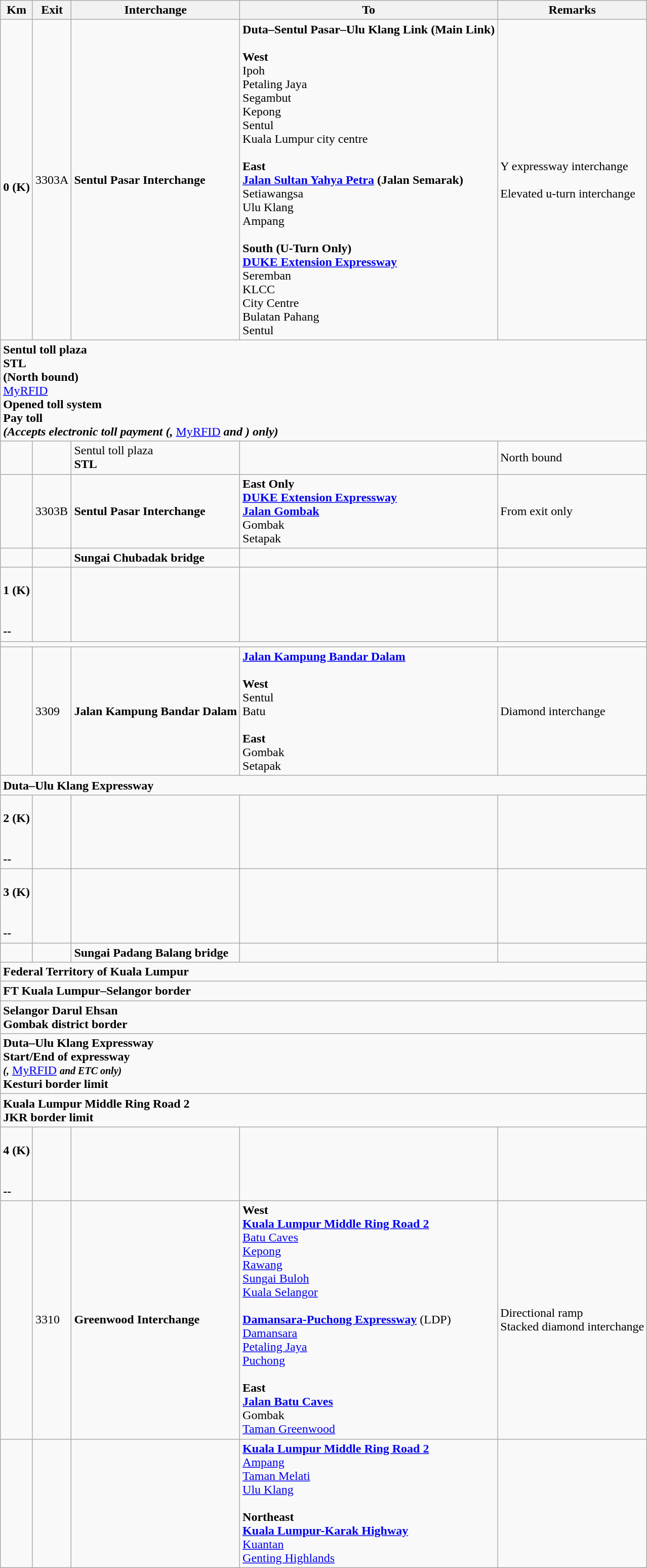<table class="wikitable">
<tr>
<th>Km</th>
<th>Exit</th>
<th>Interchange</th>
<th>To</th>
<th>Remarks</th>
</tr>
<tr>
<td><br><strong>0 (K)</strong></td>
<td>3303A</td>
<td><strong>Sentul Pasar Interchange</strong></td>
<td> <strong>Duta–Sentul Pasar–Ulu Klang Link (Main Link)</strong><br><br><strong>West</strong><br>  Ipoh<br> Petaling Jaya<br> Segambut<br> Kepong<br> Sentul<br> Kuala Lumpur city centre<br><br><strong>East</strong><br><strong><a href='#'>Jalan Sultan Yahya Petra</a> (Jalan Semarak)</strong><br> Setiawangsa<br> Ulu Klang<br> Ampang<br><br><strong>South (U-Turn Only)</strong><br> <strong><a href='#'>DUKE Extension Expressway</a></strong><br> Seremban<br> KLCC<br> City Centre<br> Bulatan Pahang<br> Sentul</td>
<td>Y expressway interchange<br><br>Elevated u-turn interchange</td>
</tr>
<tr>
<td style="width:600px" colspan="6" style="text-align:center; background:green;"><strong><span>Sentul toll plaza<br>STL<br>(North bound)<br></span></strong><a href='#'><span>My</span><span>RFID</span></a> <strong><span>   <br>Opened toll system<br>Pay toll<br><em>(Accepts electronic toll payment (,</em></span></strong> <a href='#'><span>My</span><span>RFID</span></a> <strong><span><em>and ) only)</em></span></strong></td>
</tr>
<tr>
<td></td>
<td></td>
<td> Sentul toll plaza<br><strong>STL</strong></td>
<td>   </td>
<td>North bound</td>
</tr>
<tr>
<td></td>
<td>3303B</td>
<td><strong>Sentul Pasar Interchange</strong></td>
<td><strong>East Only</strong><br><strong><a href='#'>DUKE Extension Expressway</a></strong><br>  <strong><a href='#'>Jalan Gombak</a></strong><br>Gombak<br>Setapak</td>
<td>From exit only</td>
</tr>
<tr>
<td></td>
<td></td>
<td><strong>Sungai Chubadak bridge</strong></td>
<td></td>
<td></td>
</tr>
<tr>
<td><br><strong>1 (K)</strong><br><br><br><strong>--</strong></td>
<td></td>
<td></td>
<td></td>
<td></td>
</tr>
<tr>
<td style="width:600px" colspan="6" style="text-align:center; background:green;"><strong><span>  </span></strong></td>
</tr>
<tr>
<td></td>
<td>3309</td>
<td><strong>Jalan Kampung Bandar Dalam</strong></td>
<td> <strong><a href='#'>Jalan Kampung Bandar Dalam</a></strong><br><br><strong>West</strong><br>Sentul<br>Batu<br><br><strong>East</strong><br>Gombak<br>Setapak</td>
<td>Diamond interchange</td>
</tr>
<tr>
<td style="width:600px" colspan="6" style="text-align:center; background:green;"><strong><span>   Duta–Ulu Klang Expressway</span></strong></td>
</tr>
<tr>
<td><br><strong>2 (K)</strong><br><br><br><strong>--</strong></td>
<td></td>
<td></td>
<td></td>
<td></td>
</tr>
<tr>
<td><br><strong>3 (K)</strong><br><br><br><strong>--</strong></td>
<td></td>
<td></td>
<td></td>
<td></td>
</tr>
<tr>
<td></td>
<td></td>
<td><strong>Sungai Padang Balang bridge</strong></td>
<td></td>
<td></td>
</tr>
<tr>
<td style="width:600px" colspan="6" style="text-align:center; background:green;"><strong><span>Federal Territory of Kuala Lumpur</span></strong></td>
</tr>
<tr>
<td style="width:600px" colspan="6" style="text-align:center; background:yellow;"><strong><span>FT Kuala Lumpur–Selangor border</span></strong></td>
</tr>
<tr>
<td style="width:600px" colspan="6" style="text-align:center; background:green;"><strong><span>Selangor Darul Ehsan<br>Gombak district border</span></strong></td>
</tr>
<tr>
<td style="width:600px" colspan="6" style="text-align:center; background:green;"><strong><span>   Duta–Ulu Klang Expressway<br>Start/End of expressway<br><small><em>(,</em></small></span></strong> <a href='#'><span>My</span><span>RFID</span></a><strong><span> <small><em>and  ETC only)</em></small><br>Kesturi border limit</span></strong></td>
</tr>
<tr>
<td style="width:600px" colspan="6" style="text-align:center; background:blue;"><strong><span>   Kuala Lumpur Middle Ring Road 2<br>JKR border limit</span></strong></td>
</tr>
<tr>
<td><br><strong>4 (K)</strong><br><br><br><strong>--</strong></td>
<td></td>
<td></td>
<td></td>
<td></td>
</tr>
<tr>
<td></td>
<td>3310</td>
<td><strong>Greenwood Interchange</strong></td>
<td><strong>West</strong><br> <strong><a href='#'>Kuala Lumpur Middle Ring Road 2</a></strong><br><a href='#'>Batu Caves</a><br><a href='#'>Kepong</a><br><a href='#'>Rawang</a><br> <a href='#'>Sungai Buloh</a><br> <a href='#'>Kuala Selangor</a><br><br> <strong><a href='#'>Damansara-Puchong Expressway</a></strong> (LDP)<br><a href='#'>Damansara</a><br><a href='#'>Petaling Jaya</a><br><a href='#'>Puchong</a><br><br><strong>East</strong><br> <strong><a href='#'>Jalan Batu Caves</a></strong><br> Gombak<br> <a href='#'>Taman Greenwood</a></td>
<td>Directional ramp<br>Stacked diamond interchange</td>
</tr>
<tr>
<td></td>
<td></td>
<td></td>
<td>  <strong><a href='#'>Kuala Lumpur Middle Ring Road 2</a></strong><br><a href='#'>Ampang</a><br><a href='#'>Taman Melati</a><br><a href='#'>Ulu Klang</a><br><br><strong>Northeast</strong><br>   <strong><a href='#'>Kuala Lumpur-Karak Highway</a></strong><br><a href='#'>Kuantan</a><br><a href='#'>Genting Highlands</a></td>
<td></td>
</tr>
</table>
